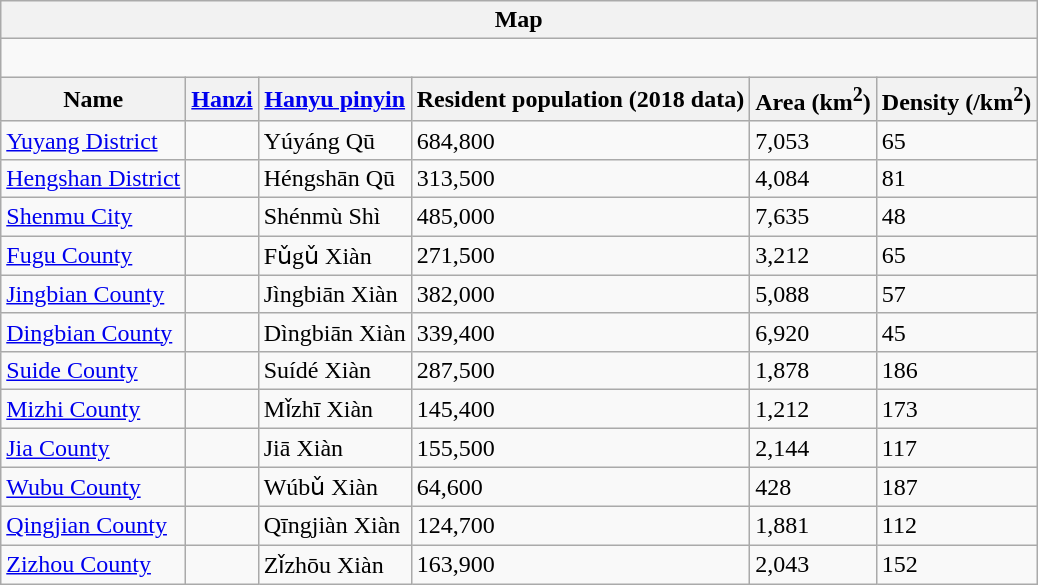<table class="wikitable"  style="font-size:100%;" align=center>
<tr>
<th colspan="6" align="center">Map</th>
</tr>
<tr>
<td colspan="6" align="center"><div><br> 














</div></td>
</tr>
<tr>
<th>Name</th>
<th><a href='#'>Hanzi</a></th>
<th><a href='#'>Hanyu pinyin</a></th>
<th>Resident population (2018 data)</th>
<th>Area (km<sup>2</sup>)</th>
<th>Density (/km<sup>2</sup>)</th>
</tr>
<tr>
<td><a href='#'>Yuyang District</a></td>
<td></td>
<td>Yúyáng Qū</td>
<td>684,800</td>
<td>7,053</td>
<td>65</td>
</tr>
<tr>
<td><a href='#'>Hengshan District</a></td>
<td></td>
<td>Héngshān Qū</td>
<td>313,500</td>
<td>4,084</td>
<td>81</td>
</tr>
<tr>
<td><a href='#'>Shenmu City</a></td>
<td></td>
<td>Shénmù Shì</td>
<td>485,000</td>
<td>7,635</td>
<td>48</td>
</tr>
<tr>
<td><a href='#'>Fugu County</a></td>
<td></td>
<td>Fǔgǔ Xiàn</td>
<td>271,500</td>
<td>3,212</td>
<td>65</td>
</tr>
<tr>
<td><a href='#'>Jingbian County</a></td>
<td></td>
<td>Jìngbiān Xiàn</td>
<td>382,000</td>
<td>5,088</td>
<td>57</td>
</tr>
<tr>
<td><a href='#'>Dingbian County</a></td>
<td></td>
<td>Dìngbiān Xiàn</td>
<td>339,400</td>
<td>6,920</td>
<td>45</td>
</tr>
<tr>
<td><a href='#'>Suide County</a></td>
<td></td>
<td>Suídé Xiàn</td>
<td>287,500</td>
<td>1,878</td>
<td>186</td>
</tr>
<tr>
<td><a href='#'>Mizhi County</a></td>
<td></td>
<td>Mǐzhī Xiàn</td>
<td>145,400</td>
<td>1,212</td>
<td>173</td>
</tr>
<tr>
<td><a href='#'>Jia County</a></td>
<td></td>
<td>Jiā Xiàn</td>
<td>155,500</td>
<td>2,144</td>
<td>117</td>
</tr>
<tr>
<td><a href='#'>Wubu County</a></td>
<td></td>
<td>Wúbǔ Xiàn</td>
<td>64,600</td>
<td>428</td>
<td>187</td>
</tr>
<tr>
<td><a href='#'>Qingjian County</a></td>
<td></td>
<td>Qīngjiàn Xiàn</td>
<td>124,700</td>
<td>1,881</td>
<td>112</td>
</tr>
<tr>
<td><a href='#'>Zizhou County</a></td>
<td></td>
<td>Zǐzhōu Xiàn</td>
<td>163,900</td>
<td>2,043</td>
<td>152</td>
</tr>
</table>
